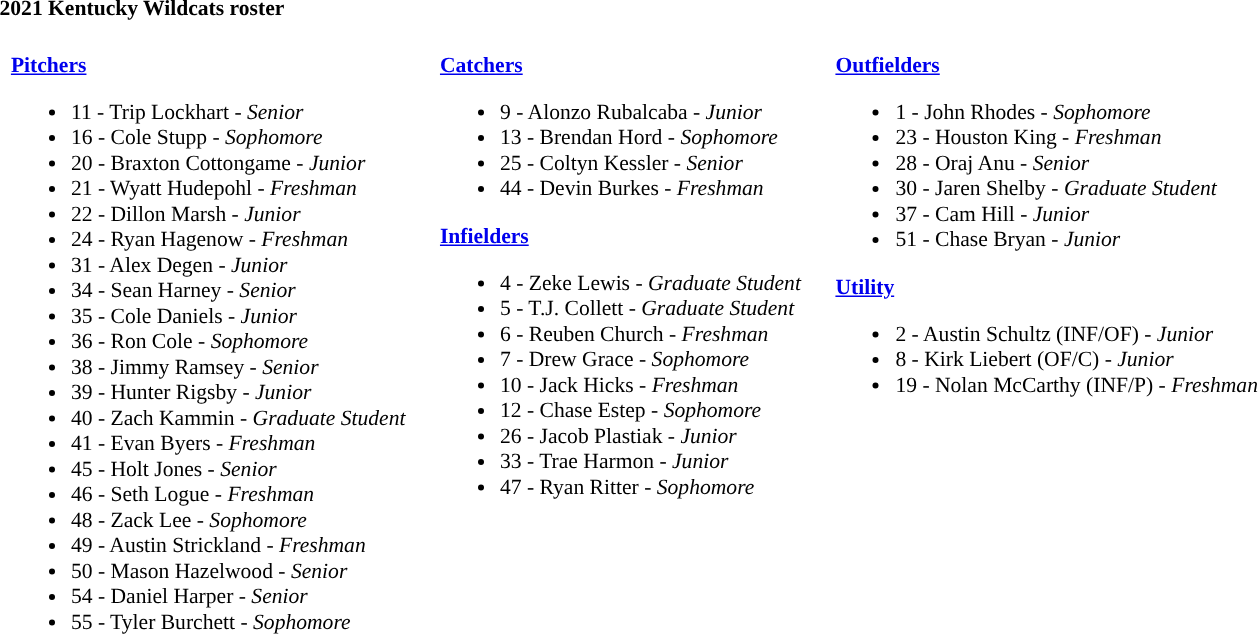<table class="toccolours" style="text-align: left; font-size:90%;">
<tr>
<th colspan="9">2021 Kentucky Wildcats roster</th>
</tr>
<tr>
<td width="03"> </td>
<td valign="top"><br><strong><a href='#'>Pitchers</a></strong><ul><li>11 - Trip Lockhart - <em>Senior</em></li><li>16 - Cole Stupp - <em>Sophomore</em></li><li>20 - Braxton Cottongame - <em>Junior</em></li><li>21 - Wyatt Hudepohl - <em>Freshman</em></li><li>22 - Dillon Marsh - <em>Junior</em></li><li>24 - Ryan Hagenow - <em>Freshman</em></li><li>31 - Alex Degen - <em>Junior</em></li><li>34 - Sean Harney - <em>Senior</em></li><li>35 - Cole Daniels - <em>Junior</em></li><li>36 - Ron Cole - <em>Sophomore</em></li><li>38 - Jimmy Ramsey - <em>Senior</em></li><li>39 - Hunter Rigsby - <em>Junior</em></li><li>40 - Zach Kammin - <em>Graduate Student</em></li><li>41 - Evan Byers - <em>Freshman</em></li><li>45 - Holt Jones - <em>Senior</em></li><li>46 - Seth Logue - <em>Freshman</em></li><li>48 - Zack Lee - <em>Sophomore</em></li><li>49 - Austin Strickland - <em>Freshman</em></li><li>50 - Mason Hazelwood - <em>Senior</em></li><li>54 - Daniel Harper - <em>Senior</em></li><li>55 - Tyler Burchett - <em> Sophomore</em></li></ul></td>
<td width="15"> </td>
<td valign="top"><br><strong><a href='#'>Catchers</a></strong><ul><li>9 - Alonzo Rubalcaba - <em>Junior</em></li><li>13 - Brendan Hord - <em>Sophomore</em></li><li>25 - Coltyn Kessler - <em>Senior</em></li><li>44 - Devin Burkes - <em>Freshman</em></li></ul><strong><a href='#'>Infielders</a></strong><ul><li>4 - Zeke Lewis - <em>Graduate Student</em></li><li>5 - T.J. Collett - <em>Graduate Student</em></li><li>6 - Reuben Church - <em>Freshman</em></li><li>7 - Drew Grace - <em>Sophomore</em></li><li>10 - Jack Hicks - <em>Freshman</em></li><li>12 - Chase Estep - <em>Sophomore</em></li><li>26 - Jacob Plastiak - <em>Junior</em></li><li>33 - Trae Harmon - <em>Junior</em></li><li>47 - Ryan Ritter - <em>Sophomore</em></li></ul></td>
<td width="15"> </td>
<td valign="top"><br><strong><a href='#'>Outfielders</a></strong><ul><li>1 - John Rhodes - <em>Sophomore</em></li><li>23 - Houston King - <em>Freshman</em></li><li>28 - Oraj Anu - <em>Senior</em></li><li>30 - Jaren Shelby - <em>Graduate Student</em></li><li>37 - Cam Hill - <em> Junior</em></li><li>51 - Chase Bryan - <em> Junior</em></li></ul><strong><a href='#'>Utility</a></strong><ul><li>2 - Austin Schultz (INF/OF) - <em>Junior</em></li><li>8 - Kirk Liebert (OF/C) - <em>Junior</em></li><li>19 - Nolan McCarthy (INF/P) - <em>Freshman</em></li></ul></td>
<td width="25"> </td>
</tr>
</table>
